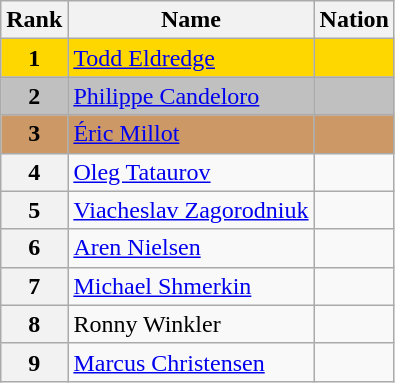<table class="wikitable sortable">
<tr>
<th>Rank</th>
<th>Name</th>
<th>Nation</th>
</tr>
<tr bgcolor="gold">
<td align="center"><strong>1</strong></td>
<td><a href='#'>Todd Eldredge</a></td>
<td></td>
</tr>
<tr bgcolor="silver">
<td align="center"><strong>2</strong></td>
<td><a href='#'>Philippe Candeloro</a></td>
<td></td>
</tr>
<tr bgcolor="cc9966">
<td align="center"><strong>3</strong></td>
<td><a href='#'>Éric Millot</a></td>
<td></td>
</tr>
<tr>
<th>4</th>
<td><a href='#'>Oleg Tataurov</a></td>
<td></td>
</tr>
<tr>
<th>5</th>
<td><a href='#'>Viacheslav Zagorodniuk</a></td>
<td></td>
</tr>
<tr>
<th>6</th>
<td><a href='#'>Aren Nielsen</a></td>
<td></td>
</tr>
<tr>
<th>7</th>
<td><a href='#'>Michael Shmerkin</a></td>
<td></td>
</tr>
<tr>
<th>8</th>
<td>Ronny Winkler</td>
<td></td>
</tr>
<tr>
<th>9</th>
<td><a href='#'>Marcus Christensen</a></td>
<td></td>
</tr>
</table>
